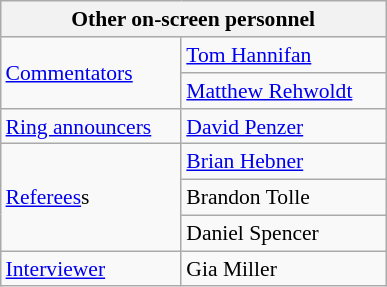<table align="right" class="wikitable" style="border:1px; font-size:90%; margin-left:1em;">
<tr>
<th width="250" colspan="2"><strong>Other on-screen personnel</strong></th>
</tr>
<tr>
<td rowspan="2"><a href='#'>Commentators</a></td>
<td><a href='#'>Tom Hannifan</a></td>
</tr>
<tr>
<td><a href='#'>Matthew Rehwoldt</a></td>
</tr>
<tr>
<td rowspan="1"><a href='#'>Ring announcers</a></td>
<td><a href='#'>David Penzer</a></td>
</tr>
<tr>
<td rowspan="3"><a href='#'>Referees</a>s</td>
<td><a href='#'>Brian Hebner</a></td>
</tr>
<tr>
<td>Brandon Tolle</td>
</tr>
<tr>
<td>Daniel Spencer</td>
</tr>
<tr>
<td rowspan="1"><a href='#'>Interviewer</a></td>
<td>Gia Miller</td>
</tr>
</table>
